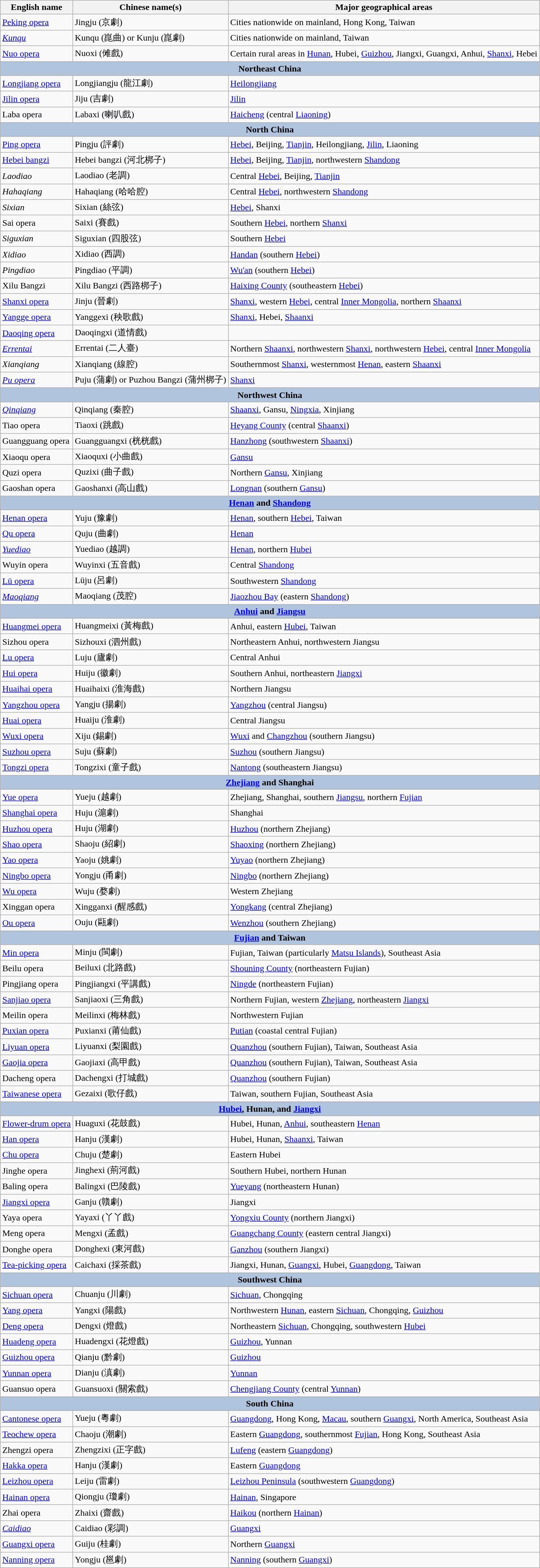<table class="wikitable">
<tr>
<th>English name</th>
<th>Chinese name(s)</th>
<th>Major geographical areas</th>
</tr>
<tr>
<td><a href='#'>Peking opera</a></td>
<td>Jingju (京劇)</td>
<td>Cities nationwide on mainland, Hong Kong, Taiwan</td>
</tr>
<tr>
<td><em><a href='#'>Kunqu</a></em></td>
<td>Kunqu (崑曲) or Kunju (崑劇)</td>
<td>Cities nationwide on mainland, Taiwan</td>
</tr>
<tr>
<td><a href='#'>Nuo opera</a></td>
<td>Nuoxi (傩戲)</td>
<td>Certain rural areas in <a href='#'>Hunan</a>, Hubei, <a href='#'>Guizhou</a>, Jiangxi, Guangxi, Anhui, <a href='#'>Shanxi</a>, Hebei</td>
</tr>
<tr>
<th colspan=3 style="background:#B0C4DE;">Northeast China</th>
</tr>
<tr>
<td><a href='#'>Longjiang opera</a></td>
<td>Longjiangju (龍江劇)</td>
<td><a href='#'>Heilongjiang</a></td>
</tr>
<tr>
<td><a href='#'>Jilin opera</a></td>
<td>Jiju (吉劇)</td>
<td><a href='#'>Jilin</a></td>
</tr>
<tr>
<td>Laba opera</td>
<td>Labaxi (喇叭戲)</td>
<td><a href='#'>Haicheng</a> (central <a href='#'>Liaoning</a>)</td>
</tr>
<tr>
<th colspan=3 style="background:#B0C4DE;">North China</th>
</tr>
<tr>
<td><a href='#'>Ping opera</a></td>
<td>Pingju (評劇)</td>
<td><a href='#'>Hebei</a>, Beijing, <a href='#'>Tianjin</a>, Heilongjiang, <a href='#'>Jilin</a>, Liaoning</td>
</tr>
<tr>
<td><a href='#'>Hebei bangzi</a></td>
<td>Hebei bangzi (河北梆子)</td>
<td><a href='#'>Hebei</a>, Beijing, <a href='#'>Tianjin</a>, northwestern <a href='#'>Shandong</a></td>
</tr>
<tr>
<td><em>Laodiao</em></td>
<td>Laodiao (老調)</td>
<td>Central <a href='#'>Hebei</a>, Beijing, <a href='#'>Tianjin</a></td>
</tr>
<tr>
<td><em>Hahaqiang</em></td>
<td>Hahaqiang (哈哈腔)</td>
<td>Central <a href='#'>Hebei</a>, northwestern <a href='#'>Shandong</a></td>
</tr>
<tr>
<td><em>Sixian</em></td>
<td>Sixian (絲弦)</td>
<td><a href='#'>Hebei</a>, Shanxi</td>
</tr>
<tr>
<td>Sai opera</td>
<td>Saixi (賽戲)</td>
<td>Southern <a href='#'>Hebei</a>, northern <a href='#'>Shanxi</a></td>
</tr>
<tr>
<td><em>Siguxian</em></td>
<td>Siguxian (四股弦)</td>
<td>Southern <a href='#'>Hebei</a></td>
</tr>
<tr>
<td><em>Xidiao</em></td>
<td>Xidiao (西調)</td>
<td><a href='#'>Handan</a> (southern <a href='#'>Hebei</a>)</td>
</tr>
<tr>
<td><em>Pingdiao</em></td>
<td>Pingdiao (平調)</td>
<td><a href='#'>Wu'an</a> (southern <a href='#'>Hebei</a>)</td>
</tr>
<tr>
<td>Xilu Bangzi</td>
<td>Xilu Bangzi (西路梆子)</td>
<td><a href='#'>Haixing County</a> (southeastern <a href='#'>Hebei</a>)</td>
</tr>
<tr>
<td><a href='#'>Shanxi opera</a></td>
<td>Jinju (晉劇)</td>
<td><a href='#'>Shanxi</a>, western <a href='#'>Hebei</a>, central <a href='#'>Inner Mongolia</a>, northern <a href='#'>Shaanxi</a></td>
</tr>
<tr>
<td><a href='#'>Yangge opera</a></td>
<td>Yanggexi (秧歌戲)</td>
<td><a href='#'>Shanxi</a>, Hebei, <a href='#'>Shaanxi</a></td>
</tr>
<tr>
<td><a href='#'>Daoqing opera</a></td>
<td>Daoqingxi (道情戲)</td>
<td></td>
</tr>
<tr>
<td><em><a href='#'>Errentai</a></em></td>
<td>Errentai (二人臺)</td>
<td>Northern <a href='#'>Shaanxi</a>, northwestern <a href='#'>Shanxi</a>, northwestern <a href='#'>Hebei</a>, central <a href='#'>Inner Mongolia</a></td>
</tr>
<tr>
<td><em>Xianqiang</em></td>
<td>Xianqiang (線腔)</td>
<td>Southernmost <a href='#'>Shanxi</a>, westernmost <a href='#'>Henan</a>, eastern <a href='#'>Shaanxi</a></td>
</tr>
<tr>
<td><em><a href='#'>Pu opera</a></em></td>
<td>Puju (蒲劇) or Puzhou Bangzi (蒲州梆子)</td>
<td><a href='#'>Shanxi</a></td>
</tr>
<tr>
<th colspan=3 style="background:#B0C4DE;">Northwest China</th>
</tr>
<tr>
<td><em><a href='#'>Qinqiang</a></em></td>
<td>Qinqiang (秦腔)</td>
<td><a href='#'>Shaanxi</a>, Gansu, <a href='#'>Ningxia</a>, Xinjiang</td>
</tr>
<tr>
<td>Tiao opera</td>
<td>Tiaoxi (跳戲)</td>
<td><a href='#'>Heyang County</a> (central <a href='#'>Shaanxi</a>)</td>
</tr>
<tr>
<td>Guangguang opera</td>
<td>Guangguangxi (桄桄戲)</td>
<td><a href='#'>Hanzhong</a> (southwestern <a href='#'>Shaanxi</a>)</td>
</tr>
<tr>
<td>Xiaoqu opera</td>
<td>Xiaoquxi (小曲戲)</td>
<td><a href='#'>Gansu</a></td>
</tr>
<tr>
<td>Quzi opera</td>
<td>Quzixi (曲子戲)</td>
<td>Northern <a href='#'>Gansu</a>, Xinjiang</td>
</tr>
<tr>
<td>Gaoshan opera</td>
<td>Gaoshanxi (高山戲)</td>
<td><a href='#'>Longnan</a> (southern <a href='#'>Gansu</a>)</td>
</tr>
<tr>
<th colspan=3 style="background:#B0C4DE;"><a href='#'>Henan</a> and <a href='#'>Shandong</a></th>
</tr>
<tr>
<td><a href='#'>Henan opera</a></td>
<td>Yuju (豫劇)</td>
<td><a href='#'>Henan</a>, southern <a href='#'>Hebei</a>, Taiwan</td>
</tr>
<tr>
<td><a href='#'>Qu opera</a></td>
<td>Quju (曲劇)</td>
<td><a href='#'>Henan</a></td>
</tr>
<tr>
<td><em><a href='#'>Yuediao</a></em></td>
<td>Yuediao (越調)</td>
<td><a href='#'>Henan</a>, northern <a href='#'>Hubei</a></td>
</tr>
<tr>
<td>Wuyin opera</td>
<td>Wuyinxi (五音戲)</td>
<td>Central <a href='#'>Shandong</a></td>
</tr>
<tr>
<td><a href='#'>Lü opera</a></td>
<td>Lüju (呂劇)</td>
<td>Southwestern <a href='#'>Shandong</a></td>
</tr>
<tr>
<td><em><a href='#'>Maoqiang</a></em></td>
<td>Maoqiang (茂腔)</td>
<td><a href='#'>Jiaozhou Bay</a> (eastern <a href='#'>Shandong</a>)</td>
</tr>
<tr>
<th colspan=3 style="background:#B0C4DE;"><a href='#'>Anhui</a> and <a href='#'>Jiangsu</a></th>
</tr>
<tr>
<td><a href='#'>Huangmei opera</a></td>
<td>Huangmeixi (黃梅戲)</td>
<td>Anhui, eastern <a href='#'>Hubei</a>, Taiwan</td>
</tr>
<tr>
<td>Sizhou opera</td>
<td>Sizhouxi (泗州戲)</td>
<td>Northeastern Anhui, northwestern Jiangsu</td>
</tr>
<tr>
<td><a href='#'>Lu opera</a></td>
<td>Luju (廬劇)</td>
<td>Central Anhui</td>
</tr>
<tr>
<td><a href='#'>Hui opera</a></td>
<td>Huiju (徽劇)</td>
<td>Southern Anhui, northeastern <a href='#'>Jiangxi</a></td>
</tr>
<tr>
<td><a href='#'>Huaihai opera</a></td>
<td>Huaihaixi (淮海戲)</td>
<td>Northern Jiangsu</td>
</tr>
<tr>
<td><a href='#'>Yangzhou opera</a></td>
<td>Yangju (揚劇)</td>
<td><a href='#'>Yangzhou</a> (central Jiangsu)</td>
</tr>
<tr>
<td><a href='#'>Huai opera</a></td>
<td>Huaiju (淮劇)</td>
<td>Central Jiangsu</td>
</tr>
<tr>
<td><a href='#'>Wuxi opera</a></td>
<td>Xiju (錫劇)</td>
<td><a href='#'>Wuxi</a> and <a href='#'>Changzhou</a> (southern Jiangsu)</td>
</tr>
<tr>
<td><a href='#'>Suzhou opera</a></td>
<td>Suju (蘇劇)</td>
<td><a href='#'>Suzhou</a> (southern Jiangsu)</td>
</tr>
<tr>
<td><a href='#'>Tongzi opera</a></td>
<td>Tongzixi (童子戲)</td>
<td><a href='#'>Nantong</a> (southeastern Jiangsu)</td>
</tr>
<tr>
<th colspan=3 style="background:#B0C4DE;"><a href='#'>Zhejiang</a> and Shanghai</th>
</tr>
<tr>
<td><a href='#'>Yue opera</a></td>
<td>Yueju (越劇)</td>
<td>Zhejiang, Shanghai, southern <a href='#'>Jiangsu</a>, northern <a href='#'>Fujian</a></td>
</tr>
<tr>
<td><a href='#'>Shanghai opera</a></td>
<td>Huju (滬劇)</td>
<td>Shanghai</td>
</tr>
<tr>
<td><a href='#'>Huzhou opera</a></td>
<td>Huju (湖劇)</td>
<td><a href='#'>Huzhou</a> (northern Zhejiang)</td>
</tr>
<tr>
<td><a href='#'>Shao opera</a></td>
<td>Shaoju (紹劇)</td>
<td><a href='#'>Shaoxing</a> (northern Zhejiang)</td>
</tr>
<tr>
<td><a href='#'>Yao opera</a></td>
<td>Yaoju (姚劇)</td>
<td><a href='#'>Yuyao</a> (northern Zhejiang)</td>
</tr>
<tr>
<td><a href='#'>Ningbo opera</a></td>
<td>Yongju (甬劇)</td>
<td><a href='#'>Ningbo</a> (northern Zhejiang)</td>
</tr>
<tr>
<td><a href='#'>Wu opera</a></td>
<td>Wuju (婺劇)</td>
<td>Western Zhejiang</td>
</tr>
<tr>
<td>Xinggan opera</td>
<td>Xingganxi (醒感戲)</td>
<td><a href='#'>Yongkang</a> (central Zhejiang)</td>
</tr>
<tr>
<td><a href='#'>Ou opera</a></td>
<td>Ouju (甌劇)</td>
<td><a href='#'>Wenzhou</a> (southern Zhejiang)</td>
</tr>
<tr>
<th colspan=3 style="background:#B0C4DE;"><a href='#'>Fujian</a> and Taiwan</th>
</tr>
<tr>
<td><a href='#'>Min opera</a></td>
<td>Minju (閩劇)</td>
<td>Fujian, Taiwan (particularly <a href='#'>Matsu Islands</a>), Southeast Asia</td>
</tr>
<tr>
<td>Beilu opera</td>
<td>Beiluxi (北路戲)</td>
<td><a href='#'>Shouning County</a> (northeastern Fujian)</td>
</tr>
<tr>
<td>Pingjiang opera</td>
<td>Pingjiangxi (平講戲)</td>
<td><a href='#'>Ningde</a> (northeastern Fujian)</td>
</tr>
<tr>
<td><a href='#'>Sanjiao opera</a></td>
<td>Sanjiaoxi (三角戲)</td>
<td>Northern Fujian, western <a href='#'>Zhejiang</a>, northeastern <a href='#'>Jiangxi</a></td>
</tr>
<tr>
<td>Meilin opera</td>
<td>Meilinxi (梅林戲)</td>
<td>Northwestern Fujian</td>
</tr>
<tr>
<td><a href='#'>Puxian opera</a></td>
<td>Puxianxi (莆仙戲)</td>
<td><a href='#'>Putian</a> (coastal central Fujian)</td>
</tr>
<tr>
<td><a href='#'>Liyuan opera</a></td>
<td>Liyuanxi (梨園戲)</td>
<td><a href='#'>Quanzhou</a> (southern Fujian), Taiwan, Southeast Asia</td>
</tr>
<tr>
<td><a href='#'>Gaojia opera</a></td>
<td>Gaojiaxi (高甲戲)</td>
<td><a href='#'>Quanzhou</a> (southern Fujian), Taiwan, Southeast Asia</td>
</tr>
<tr>
<td>Dacheng opera</td>
<td>Dachengxi (打城戲)</td>
<td><a href='#'>Quanzhou</a> (southern Fujian)</td>
</tr>
<tr>
<td><a href='#'>Taiwanese opera</a></td>
<td>Gezaixi (歌仔戲)</td>
<td>Taiwan, southern Fujian, Southeast Asia</td>
</tr>
<tr>
<th colspan=3 style="background:#B0C4DE;"><a href='#'>Hubei</a>, Hunan, and <a href='#'>Jiangxi</a></th>
</tr>
<tr>
<td><a href='#'>Flower-drum opera</a></td>
<td>Huaguxi (花鼓戲)</td>
<td>Hubei, Hunan, <a href='#'>Anhui</a>, southeastern <a href='#'>Henan</a></td>
</tr>
<tr>
<td><a href='#'>Han opera</a></td>
<td>Hanju (漢劇)</td>
<td>Hubei, Hunan, <a href='#'>Shaanxi</a>, Taiwan</td>
</tr>
<tr>
<td><a href='#'>Chu opera</a></td>
<td>Chuju (楚劇)</td>
<td>Eastern Hubei</td>
</tr>
<tr>
<td>Jinghe opera</td>
<td>Jinghexi (荊河戲)</td>
<td>Southern Hubei, northern Hunan</td>
</tr>
<tr>
<td>Baling opera</td>
<td>Balingxi (巴陵戲)</td>
<td><a href='#'>Yueyang</a> (northeastern Hunan)</td>
</tr>
<tr>
<td><a href='#'>Jiangxi opera</a></td>
<td>Ganju (贛劇)</td>
<td>Jiangxi</td>
</tr>
<tr>
<td>Yaya opera</td>
<td>Yayaxi (丫丫戲)</td>
<td><a href='#'>Yongxiu County</a> (northern Jiangxi)</td>
</tr>
<tr>
<td>Meng opera</td>
<td>Mengxi (孟戲)</td>
<td><a href='#'>Guangchang County</a> (eastern central Jiangxi)</td>
</tr>
<tr>
<td>Donghe opera</td>
<td>Donghexi (東河戲)</td>
<td><a href='#'>Ganzhou</a> (southern Jiangxi)</td>
</tr>
<tr>
<td><a href='#'>Tea-picking opera</a></td>
<td>Caichaxi (採茶戲)</td>
<td>Jiangxi, Hunan, <a href='#'>Guangxi</a>, Hubei, <a href='#'>Guangdong</a>, Taiwan</td>
</tr>
<tr>
<th colspan=3 style="background:#B0C4DE;">Southwest China</th>
</tr>
<tr>
<td><a href='#'>Sichuan opera</a></td>
<td>Chuanju (川劇)</td>
<td><a href='#'>Sichuan</a>, Chongqing</td>
</tr>
<tr>
<td><a href='#'>Yang opera</a></td>
<td>Yangxi (陽戲)</td>
<td>Northwestern <a href='#'>Hunan</a>, eastern <a href='#'>Sichuan</a>, Chongqing, <a href='#'>Guizhou</a></td>
</tr>
<tr>
<td><a href='#'>Deng opera</a></td>
<td>Dengxi (燈戲)</td>
<td>Northeastern <a href='#'>Sichuan</a>, Chongqing, southwestern <a href='#'>Hubei</a></td>
</tr>
<tr>
<td><a href='#'>Huadeng opera</a></td>
<td>Huadengxi (花燈戲)</td>
<td><a href='#'>Guizhou</a>, Yunnan</td>
</tr>
<tr>
<td><a href='#'>Guizhou opera</a></td>
<td>Qianju (黔劇)</td>
<td><a href='#'>Guizhou</a></td>
</tr>
<tr>
<td><a href='#'>Yunnan opera</a></td>
<td>Dianju (滇劇)</td>
<td><a href='#'>Yunnan</a></td>
</tr>
<tr>
<td>Guansuo opera</td>
<td>Guansuoxi (關索戲)</td>
<td><a href='#'>Chengjiang County</a> (central <a href='#'>Yunnan</a>)</td>
</tr>
<tr>
<th colspan=3 style="background:#B0C4DE;">South China</th>
</tr>
<tr>
<td><a href='#'>Cantonese opera</a></td>
<td>Yueju (粵劇)</td>
<td><a href='#'>Guangdong</a>, Hong Kong, <a href='#'>Macau</a>, southern <a href='#'>Guangxi</a>, North America, Southeast Asia</td>
</tr>
<tr>
<td><a href='#'>Teochew opera</a></td>
<td>Chaoju (潮劇)</td>
<td>Eastern <a href='#'>Guangdong</a>, southernmost <a href='#'>Fujian</a>, Hong Kong, Southeast Asia</td>
</tr>
<tr>
<td>Zhengzi opera</td>
<td>Zhengzixi (正字戲)</td>
<td><a href='#'>Lufeng</a> (eastern <a href='#'>Guangdong</a>)</td>
</tr>
<tr>
<td><a href='#'>Hakka opera</a></td>
<td>Hanju (漢劇)</td>
<td>Eastern <a href='#'>Guangdong</a></td>
</tr>
<tr>
<td><a href='#'>Leizhou opera</a></td>
<td>Leiju (雷劇)</td>
<td><a href='#'>Leizhou Peninsula</a> (southwestern <a href='#'>Guangdong</a>)</td>
</tr>
<tr>
<td><a href='#'>Hainan opera</a></td>
<td>Qiongju (瓊劇)</td>
<td><a href='#'>Hainan</a>, Singapore</td>
</tr>
<tr>
<td>Zhai opera</td>
<td>Zhaixi (齋戲)</td>
<td><a href='#'>Haikou</a> (northern <a href='#'>Hainan</a>)</td>
</tr>
<tr>
<td><em><a href='#'>Caidiao</a></em></td>
<td>Caidiao (彩調)</td>
<td><a href='#'>Guangxi</a></td>
</tr>
<tr>
<td><a href='#'>Guangxi opera</a></td>
<td>Guiju (桂劇)</td>
<td>Northern <a href='#'>Guangxi</a></td>
</tr>
<tr>
<td><a href='#'>Nanning opera</a></td>
<td>Yongju (邕劇)</td>
<td><a href='#'>Nanning</a> (southern <a href='#'>Guangxi</a>)</td>
</tr>
</table>
